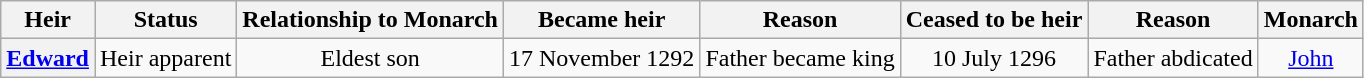<table class="wikitable" style="text-align:center">
<tr>
<th>Heir</th>
<th>Status</th>
<th>Relationship to Monarch</th>
<th>Became heir</th>
<th>Reason</th>
<th>Ceased to be heir</th>
<th>Reason</th>
<th>Monarch</th>
</tr>
<tr>
<th><a href='#'>Edward</a></th>
<td>Heir apparent</td>
<td>Eldest son</td>
<td>17 November 1292</td>
<td>Father became king</td>
<td>10 July 1296</td>
<td>Father abdicated</td>
<td><a href='#'>John</a></td>
</tr>
</table>
